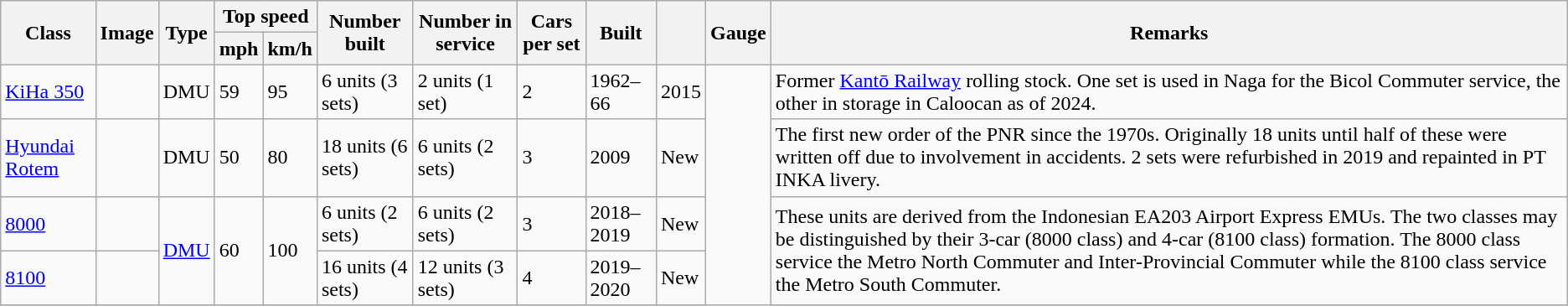<table class="wikitable">
<tr>
<th rowspan="2">Class</th>
<th rowspan="2">Image</th>
<th rowspan="2">Type</th>
<th colspan="2">Top speed</th>
<th rowspan="2">Number built</th>
<th rowspan="2">Number in service</th>
<th rowspan="2">Cars per set</th>
<th rowspan="2">Built</th>
<th rowspan="2"></th>
<th rowspan="2">Gauge</th>
<th rowspan="2">Remarks</th>
</tr>
<tr>
<th>mph</th>
<th>km/h</th>
</tr>
<tr>
<td><a href='#'>KiHa 350</a></td>
<td></td>
<td>DMU</td>
<td>59</td>
<td>95</td>
<td>6 units (3 sets)</td>
<td>2 units (1 set)</td>
<td>2</td>
<td>1962–66</td>
<td>2015</td>
<td rowspan="6"></td>
<td>Former <a href='#'>Kantō Railway</a> rolling stock. One set is used in Naga for the Bicol Commuter service, the other in storage in Caloocan as of 2024.</td>
</tr>
<tr>
<td><a href='#'>Hyundai Rotem</a></td>
<td></td>
<td>DMU</td>
<td>50</td>
<td>80</td>
<td>18 units (6 sets)</td>
<td>6 units (2 sets)</td>
<td>3</td>
<td>2009</td>
<td>New</td>
<td>The first new order of the PNR since the 1970s. Originally 18 units until half of these were written off due to involvement in accidents. 2 sets were refurbished in 2019 and repainted in PT INKA livery.</td>
</tr>
<tr>
<td><a href='#'>8000</a></td>
<td></td>
<td rowspan="2"><a href='#'>DMU</a></td>
<td rowspan="2">60</td>
<td rowspan="2">100</td>
<td>6 units (2 sets)</td>
<td>6 units (2 sets)</td>
<td>3</td>
<td>2018–2019</td>
<td>New</td>
<td rowspan="2">These units are derived from the Indonesian EA203 Airport Express EMUs. The two classes may be distinguished by their 3-car (8000 class) and 4-car (8100 class) formation. The 8000 class service the Metro North Commuter and Inter-Provincial Commuter while the 8100 class service the Metro South Commuter.</td>
</tr>
<tr>
<td><a href='#'>8100</a></td>
<td></td>
<td>16 units (4 sets)</td>
<td>12 units (3 sets)</td>
<td>4</td>
<td>2019–2020</td>
<td>New</td>
</tr>
<tr>
</tr>
</table>
